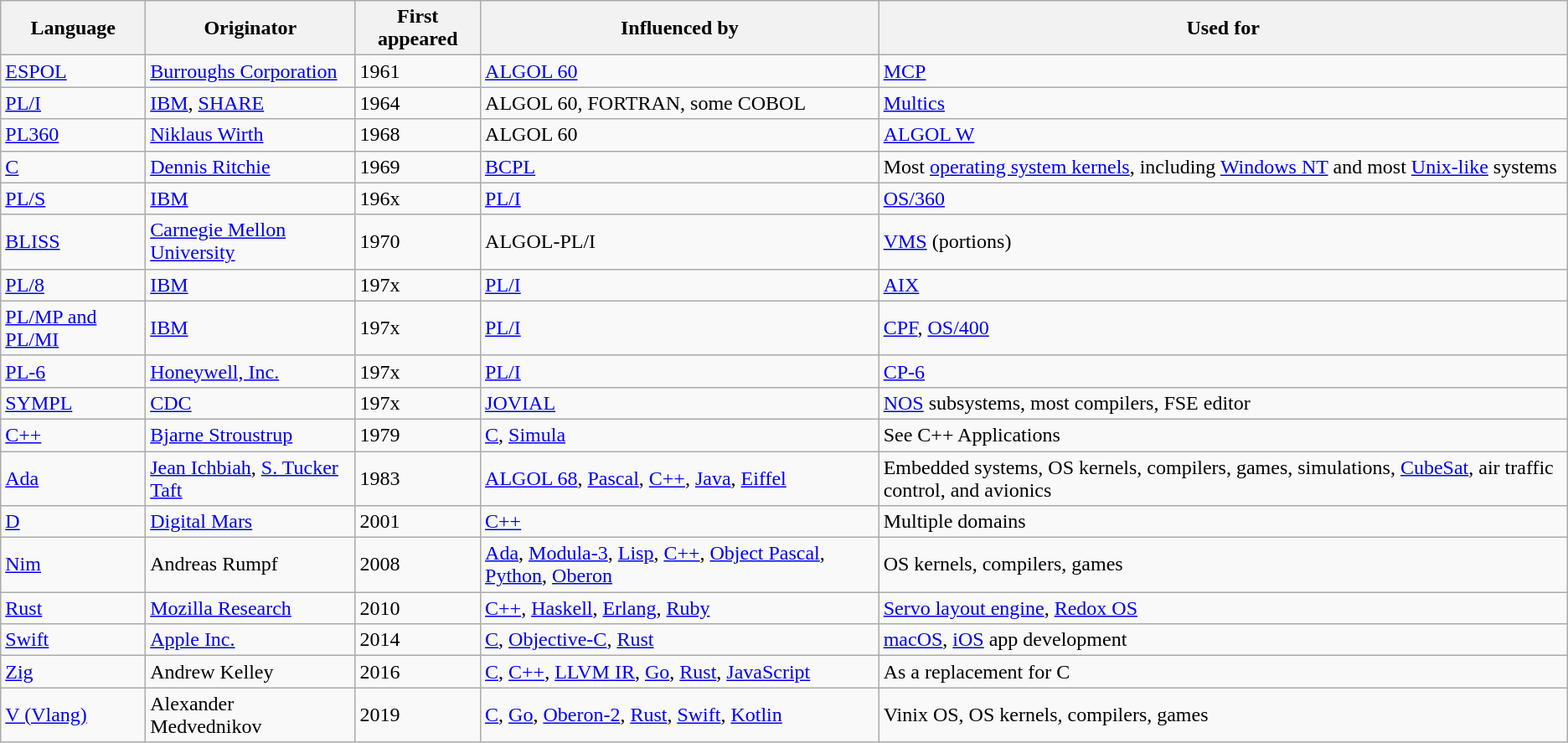<table class="wikitable sortable collapsible">
<tr>
<th>Language</th>
<th>Originator</th>
<th>First appeared</th>
<th>Influenced by</th>
<th>Used for</th>
</tr>
<tr>
<td><a href='#'>ESPOL</a></td>
<td><a href='#'>Burroughs Corporation</a></td>
<td>1961</td>
<td><a href='#'>ALGOL 60</a></td>
<td><a href='#'>MCP</a></td>
</tr>
<tr>
<td><a href='#'>PL/I</a></td>
<td><a href='#'>IBM</a>, <a href='#'>SHARE</a></td>
<td>1964</td>
<td>ALGOL 60, FORTRAN, some COBOL</td>
<td><a href='#'>Multics</a></td>
</tr>
<tr>
<td><a href='#'>PL360</a></td>
<td><a href='#'>Niklaus Wirth</a></td>
<td>1968</td>
<td>ALGOL 60</td>
<td><a href='#'>ALGOL W</a></td>
</tr>
<tr>
<td><a href='#'>C</a></td>
<td><a href='#'>Dennis Ritchie</a></td>
<td>1969</td>
<td><a href='#'>BCPL</a></td>
<td>Most <a href='#'>operating system kernels</a>, including <a href='#'>Windows NT</a> and most <a href='#'>Unix-like</a> systems</td>
</tr>
<tr>
<td><a href='#'>PL/S</a></td>
<td><a href='#'>IBM</a></td>
<td>196x</td>
<td><a href='#'>PL/I</a></td>
<td><a href='#'>OS/360</a></td>
</tr>
<tr>
<td><a href='#'>BLISS</a></td>
<td><a href='#'>Carnegie Mellon University</a></td>
<td>1970</td>
<td>ALGOL-PL/I</td>
<td><a href='#'>VMS</a> (portions)</td>
</tr>
<tr>
<td><a href='#'>PL/8</a></td>
<td><a href='#'>IBM</a></td>
<td>197x</td>
<td><a href='#'>PL/I</a></td>
<td><a href='#'>AIX</a></td>
</tr>
<tr>
<td><a href='#'>PL/MP and PL/MI</a></td>
<td><a href='#'>IBM</a></td>
<td>197x</td>
<td><a href='#'>PL/I</a></td>
<td><a href='#'>CPF</a>, <a href='#'>OS/400</a></td>
</tr>
<tr>
<td><a href='#'>PL-6</a></td>
<td><a href='#'>Honeywell, Inc.</a></td>
<td>197x</td>
<td><a href='#'>PL/I</a></td>
<td><a href='#'>CP-6</a></td>
</tr>
<tr>
<td><a href='#'>SYMPL</a></td>
<td><a href='#'>CDC</a></td>
<td>197x</td>
<td><a href='#'>JOVIAL</a></td>
<td><a href='#'>NOS</a> subsystems, most compilers, FSE editor</td>
</tr>
<tr>
<td><a href='#'>C++</a></td>
<td><a href='#'>Bjarne Stroustrup</a></td>
<td>1979</td>
<td><a href='#'>C</a>, <a href='#'>Simula</a></td>
<td>See C++ Applications</td>
</tr>
<tr>
<td><a href='#'>Ada</a></td>
<td><a href='#'>Jean Ichbiah</a>, <a href='#'>S. Tucker Taft</a></td>
<td>1983</td>
<td><a href='#'>ALGOL 68</a>, <a href='#'>Pascal</a>, <a href='#'>C++</a>, <a href='#'>Java</a>, <a href='#'>Eiffel</a></td>
<td>Embedded systems, OS kernels, compilers, games, simulations, <a href='#'>CubeSat</a>, air traffic control, and avionics</td>
</tr>
<tr>
<td><a href='#'>D</a></td>
<td><a href='#'>Digital Mars</a></td>
<td>2001</td>
<td><a href='#'>C++</a></td>
<td>Multiple domains</td>
</tr>
<tr>
<td><a href='#'>Nim</a></td>
<td>Andreas Rumpf</td>
<td>2008</td>
<td><a href='#'>Ada</a>, <a href='#'>Modula-3</a>, <a href='#'>Lisp</a>, <a href='#'>C++</a>, <a href='#'>Object Pascal</a>, <a href='#'>Python</a>, <a href='#'>Oberon</a></td>
<td>OS kernels, compilers, games</td>
</tr>
<tr>
<td><a href='#'>Rust</a></td>
<td><a href='#'>Mozilla Research</a></td>
<td>2010</td>
<td><a href='#'>C++</a>, <a href='#'>Haskell</a>, <a href='#'>Erlang</a>, <a href='#'>Ruby</a></td>
<td><a href='#'>Servo layout engine</a>, <a href='#'>Redox OS</a></td>
</tr>
<tr>
<td><a href='#'>Swift</a></td>
<td><a href='#'>Apple Inc.</a></td>
<td>2014</td>
<td><a href='#'>C</a>, <a href='#'>Objective-C</a>, <a href='#'>Rust</a></td>
<td><a href='#'>macOS</a>, <a href='#'>iOS</a> app development</td>
</tr>
<tr>
<td><a href='#'>Zig</a></td>
<td>Andrew Kelley</td>
<td>2016</td>
<td><a href='#'>C</a>, <a href='#'>C++</a>, <a href='#'>LLVM IR</a>, <a href='#'>Go</a>, <a href='#'>Rust</a>, <a href='#'>JavaScript</a></td>
<td>As a replacement for C</td>
</tr>
<tr>
<td><a href='#'>V (Vlang)</a></td>
<td>Alexander Medvednikov</td>
<td>2019</td>
<td><a href='#'>C</a>, <a href='#'>Go</a>, <a href='#'>Oberon-2</a>, <a href='#'>Rust</a>, <a href='#'>Swift</a>, <a href='#'>Kotlin</a></td>
<td>Vinix OS, OS kernels, compilers, games</td>
</tr>
</table>
